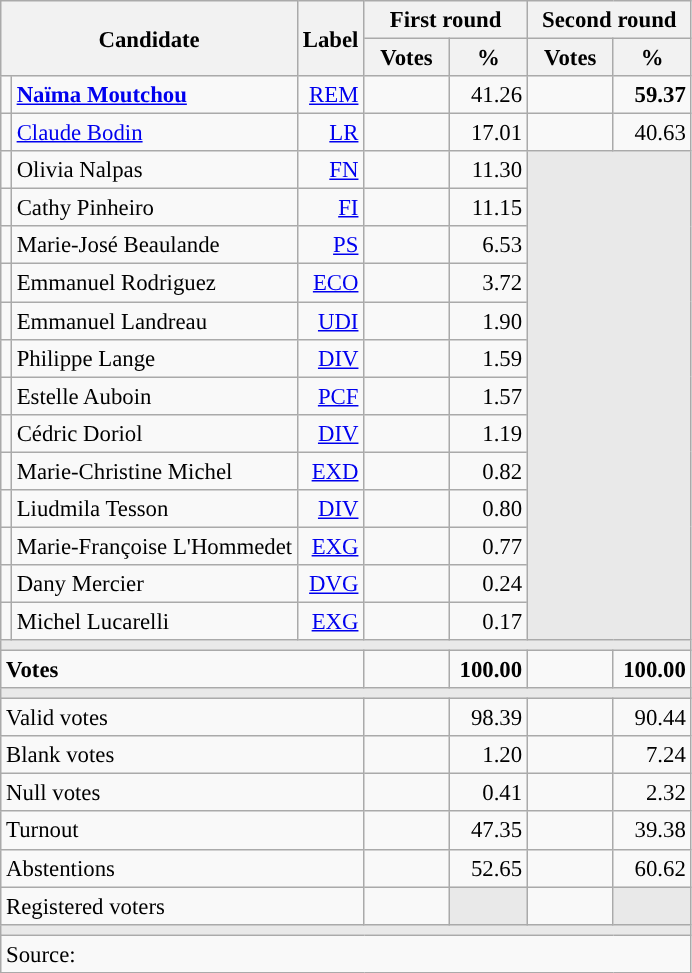<table class="wikitable" style="text-align:right;font-size:95%;">
<tr>
<th rowspan="2" colspan="2">Candidate</th>
<th rowspan="2">Label</th>
<th colspan="2">First round</th>
<th colspan="2">Second round</th>
</tr>
<tr>
<th style="width:50px;">Votes</th>
<th style="width:45px;">%</th>
<th style="width:50px;">Votes</th>
<th style="width:45px;">%</th>
</tr>
<tr>
<td style="color:inherit;background:"></td>
<td style="text-align:left;"><strong><a href='#'>Naïma Moutchou</a></strong></td>
<td><a href='#'>REM</a></td>
<td></td>
<td>41.26</td>
<td><strong></strong></td>
<td><strong>59.37</strong></td>
</tr>
<tr>
<td style="color:inherit;background:"></td>
<td style="text-align:left;"><a href='#'>Claude Bodin</a></td>
<td><a href='#'>LR</a></td>
<td></td>
<td>17.01</td>
<td></td>
<td>40.63</td>
</tr>
<tr>
<td style="color:inherit;background:"></td>
<td style="text-align:left;">Olivia Nalpas</td>
<td><a href='#'>FN</a></td>
<td></td>
<td>11.30</td>
<td colspan="2" rowspan="13" style="background:#E9E9E9;"></td>
</tr>
<tr>
<td style="color:inherit;background:"></td>
<td style="text-align:left;">Cathy Pinheiro</td>
<td><a href='#'>FI</a></td>
<td></td>
<td>11.15</td>
</tr>
<tr>
<td style="color:inherit;background:"></td>
<td style="text-align:left;">Marie-José Beaulande</td>
<td><a href='#'>PS</a></td>
<td></td>
<td>6.53</td>
</tr>
<tr>
<td style="color:inherit;background:"></td>
<td style="text-align:left;">Emmanuel Rodriguez</td>
<td><a href='#'>ECO</a></td>
<td></td>
<td>3.72</td>
</tr>
<tr>
<td style="color:inherit;background:"></td>
<td style="text-align:left;">Emmanuel Landreau</td>
<td><a href='#'>UDI</a></td>
<td></td>
<td>1.90</td>
</tr>
<tr>
<td style="color:inherit;background:"></td>
<td style="text-align:left;">Philippe Lange</td>
<td><a href='#'>DIV</a></td>
<td></td>
<td>1.59</td>
</tr>
<tr>
<td style="color:inherit;background:"></td>
<td style="text-align:left;">Estelle Auboin</td>
<td><a href='#'>PCF</a></td>
<td></td>
<td>1.57</td>
</tr>
<tr>
<td style="color:inherit;background:"></td>
<td style="text-align:left;">Cédric Doriol</td>
<td><a href='#'>DIV</a></td>
<td></td>
<td>1.19</td>
</tr>
<tr>
<td style="color:inherit;background:"></td>
<td style="text-align:left;">Marie-Christine Michel</td>
<td><a href='#'>EXD</a></td>
<td></td>
<td>0.82</td>
</tr>
<tr>
<td style="color:inherit;background:"></td>
<td style="text-align:left;">Liudmila Tesson</td>
<td><a href='#'>DIV</a></td>
<td></td>
<td>0.80</td>
</tr>
<tr>
<td style="color:inherit;background:"></td>
<td style="text-align:left;">Marie-Françoise L'Hommedet</td>
<td><a href='#'>EXG</a></td>
<td></td>
<td>0.77</td>
</tr>
<tr>
<td style="color:inherit;background:"></td>
<td style="text-align:left;">Dany Mercier</td>
<td><a href='#'>DVG</a></td>
<td></td>
<td>0.24</td>
</tr>
<tr>
<td style="color:inherit;background:"></td>
<td style="text-align:left;">Michel Lucarelli</td>
<td><a href='#'>EXG</a></td>
<td></td>
<td>0.17</td>
</tr>
<tr>
<td colspan="7" style="background:#E9E9E9;"></td>
</tr>
<tr style="font-weight:bold;">
<td colspan="3" style="text-align:left;">Votes</td>
<td></td>
<td>100.00</td>
<td></td>
<td>100.00</td>
</tr>
<tr>
<td colspan="7" style="background:#E9E9E9;"></td>
</tr>
<tr>
<td colspan="3" style="text-align:left;">Valid votes</td>
<td></td>
<td>98.39</td>
<td></td>
<td>90.44</td>
</tr>
<tr>
<td colspan="3" style="text-align:left;">Blank votes</td>
<td></td>
<td>1.20</td>
<td></td>
<td>7.24</td>
</tr>
<tr>
<td colspan="3" style="text-align:left;">Null votes</td>
<td></td>
<td>0.41</td>
<td></td>
<td>2.32</td>
</tr>
<tr>
<td colspan="3" style="text-align:left;">Turnout</td>
<td></td>
<td>47.35</td>
<td></td>
<td>39.38</td>
</tr>
<tr>
<td colspan="3" style="text-align:left;">Abstentions</td>
<td></td>
<td>52.65</td>
<td></td>
<td>60.62</td>
</tr>
<tr>
<td colspan="3" style="text-align:left;">Registered voters</td>
<td></td>
<td style="color:inherit;background:#E9E9E9;"></td>
<td></td>
<td style="color:inherit;background:#E9E9E9;"></td>
</tr>
<tr>
<td colspan="7" style="background:#E9E9E9;"></td>
</tr>
<tr>
<td colspan="7" style="text-align:left;">Source: </td>
</tr>
</table>
